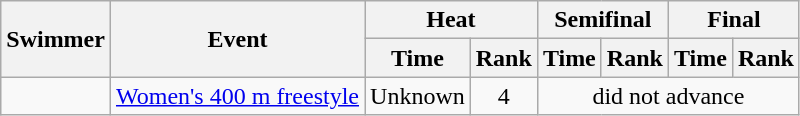<table class="wikitable sortable" style=text-align:center>
<tr>
<th rowspan=2>Swimmer</th>
<th rowspan=2>Event</th>
<th colspan=2>Heat</th>
<th colspan=2>Semifinal</th>
<th colspan=2>Final</th>
</tr>
<tr>
<th>Time</th>
<th>Rank</th>
<th>Time</th>
<th>Rank</th>
<th>Time</th>
<th>Rank</th>
</tr>
<tr>
<td align=left></td>
<td align=left rowspan=2><a href='#'>Women's 400 m freestyle</a></td>
<td>Unknown</td>
<td>4</td>
<td colspan=4>did not advance</td>
</tr>
</table>
